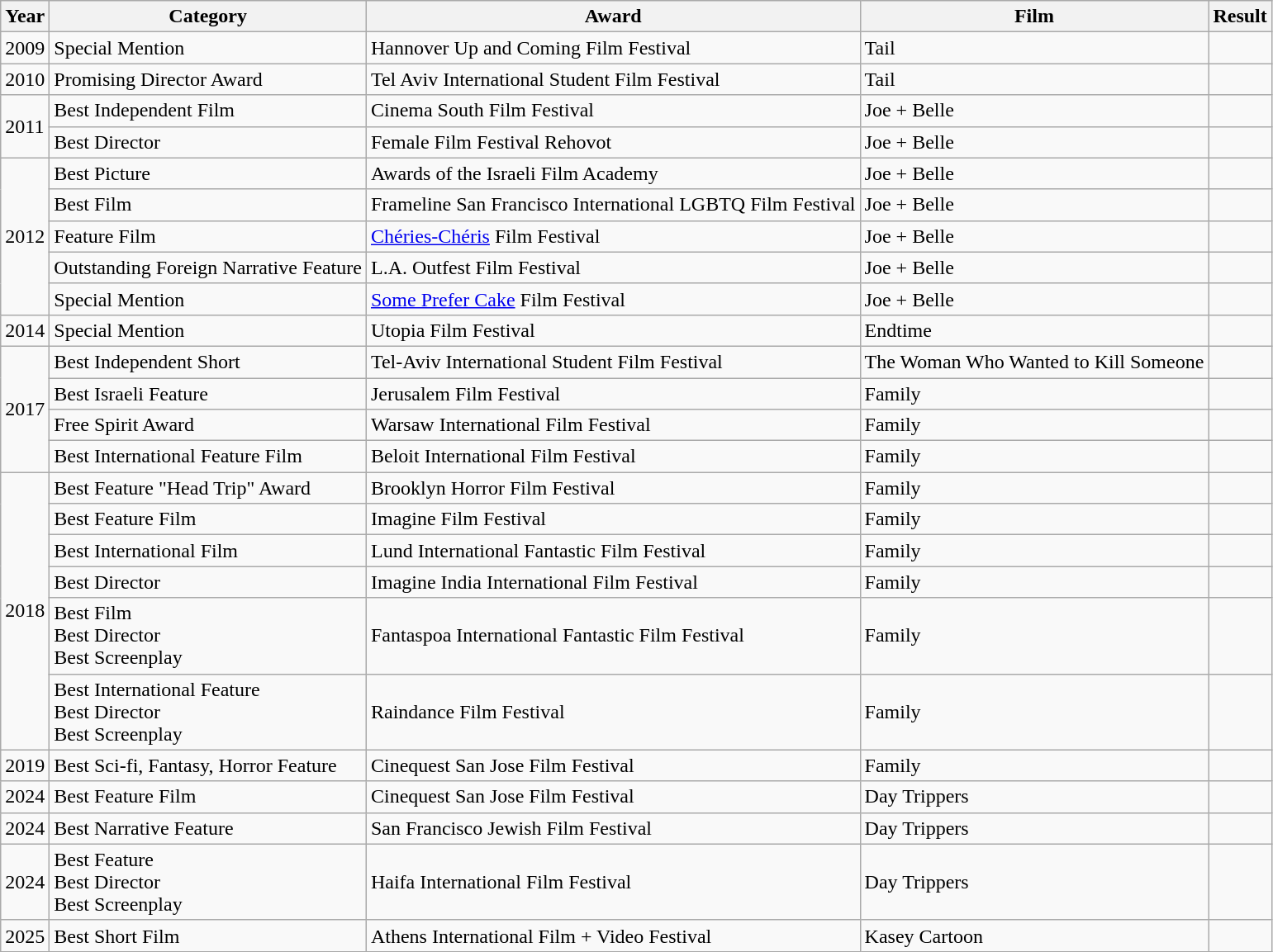<table class="wikitable">
<tr>
<th>Year</th>
<th>Category</th>
<th>Award</th>
<th>Film</th>
<th>Result</th>
</tr>
<tr>
<td>2009</td>
<td>Special Mention</td>
<td>Hannover Up and Coming Film Festival</td>
<td>Tail</td>
<td></td>
</tr>
<tr>
<td>2010</td>
<td>Promising Director Award</td>
<td>Tel Aviv International Student Film Festival</td>
<td>Tail</td>
<td></td>
</tr>
<tr>
<td rowspan="2">2011</td>
<td>Best Independent Film</td>
<td>Cinema South Film Festival</td>
<td>Joe + Belle</td>
<td></td>
</tr>
<tr>
<td>Best Director</td>
<td>Female Film Festival Rehovot</td>
<td>Joe + Belle</td>
<td></td>
</tr>
<tr>
<td rowspan="5">2012</td>
<td>Best Picture</td>
<td>Awards of the Israeli Film Academy</td>
<td>Joe + Belle</td>
<td></td>
</tr>
<tr>
<td>Best Film</td>
<td>Frameline San Francisco International LGBTQ Film Festival</td>
<td>Joe + Belle</td>
<td></td>
</tr>
<tr>
<td>Feature Film</td>
<td><a href='#'>Chéries-Chéris</a> Film Festival</td>
<td>Joe + Belle</td>
<td></td>
</tr>
<tr>
<td>Outstanding Foreign Narrative Feature</td>
<td>L.A. Outfest Film Festival</td>
<td>Joe + Belle</td>
<td></td>
</tr>
<tr>
<td>Special Mention</td>
<td><a href='#'>Some Prefer Cake</a> Film Festival</td>
<td>Joe + Belle</td>
<td></td>
</tr>
<tr>
<td>2014</td>
<td>Special Mention</td>
<td>Utopia Film Festival</td>
<td>Endtime</td>
<td></td>
</tr>
<tr>
<td rowspan="4">2017</td>
<td>Best Independent Short</td>
<td>Tel-Aviv International Student Film Festival</td>
<td>The Woman Who Wanted to Kill Someone</td>
<td></td>
</tr>
<tr>
<td>Best Israeli Feature</td>
<td>Jerusalem Film Festival</td>
<td>Family</td>
<td></td>
</tr>
<tr>
<td>Free Spirit Award</td>
<td>Warsaw International Film Festival</td>
<td>Family</td>
<td></td>
</tr>
<tr>
<td>Best International Feature Film</td>
<td>Beloit International Film Festival</td>
<td>Family</td>
<td></td>
</tr>
<tr>
<td rowspan="6">2018</td>
<td>Best Feature "Head Trip" Award</td>
<td>Brooklyn Horror Film Festival</td>
<td>Family</td>
<td></td>
</tr>
<tr>
<td>Best Feature Film</td>
<td>Imagine Film Festival</td>
<td>Family</td>
<td></td>
</tr>
<tr>
<td>Best International Film</td>
<td>Lund International Fantastic Film Festival</td>
<td>Family</td>
<td></td>
</tr>
<tr>
<td>Best Director</td>
<td>Imagine India International Film Festival</td>
<td>Family</td>
<td></td>
</tr>
<tr>
<td>Best Film<br>Best Director<br>Best Screenplay</td>
<td>Fantaspoa International Fantastic Film Festival</td>
<td>Family</td>
<td></td>
</tr>
<tr>
<td>Best International Feature<br>Best Director<br>Best Screenplay</td>
<td>Raindance Film Festival</td>
<td>Family</td>
<td></td>
</tr>
<tr>
<td>2019</td>
<td>Best Sci-fi, Fantasy, Horror Feature</td>
<td>Cinequest San Jose Film Festival</td>
<td>Family</td>
<td></td>
</tr>
<tr>
<td>2024</td>
<td>Best Feature Film</td>
<td>Cinequest San Jose Film Festival</td>
<td>Day Trippers</td>
<td></td>
</tr>
<tr>
<td>2024</td>
<td>Best Narrative Feature</td>
<td>San Francisco Jewish Film Festival</td>
<td>Day Trippers</td>
<td></td>
</tr>
<tr>
<td>2024</td>
<td>Best Feature<br>Best Director<br>Best Screenplay</td>
<td>Haifa International Film Festival</td>
<td>Day Trippers</td>
<td></td>
</tr>
<tr>
<td>2025</td>
<td>Best Short Film</td>
<td>Athens International Film + Video Festival</td>
<td>Kasey Cartoon</td>
<td></td>
</tr>
</table>
